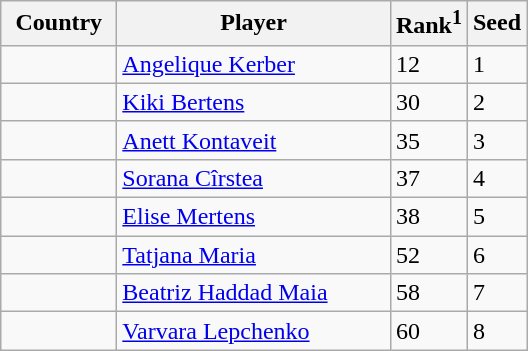<table class="sortable wikitable">
<tr>
<th width="70">Country</th>
<th width="175">Player</th>
<th>Rank<sup>1</sup></th>
<th>Seed</th>
</tr>
<tr>
<td></td>
<td><a href='#'>Angelique Kerber</a></td>
<td>12</td>
<td>1</td>
</tr>
<tr>
<td></td>
<td><a href='#'>Kiki Bertens</a></td>
<td>30</td>
<td>2</td>
</tr>
<tr>
<td></td>
<td><a href='#'>Anett Kontaveit</a></td>
<td>35</td>
<td>3</td>
</tr>
<tr>
<td></td>
<td><a href='#'>Sorana Cîrstea</a></td>
<td>37</td>
<td>4</td>
</tr>
<tr>
<td></td>
<td><a href='#'>Elise Mertens</a></td>
<td>38</td>
<td>5</td>
</tr>
<tr>
<td></td>
<td><a href='#'>Tatjana Maria</a></td>
<td>52</td>
<td>6</td>
</tr>
<tr>
<td></td>
<td><a href='#'>Beatriz Haddad Maia</a></td>
<td>58</td>
<td>7</td>
</tr>
<tr>
<td></td>
<td><a href='#'>Varvara Lepchenko</a></td>
<td>60</td>
<td>8</td>
</tr>
</table>
